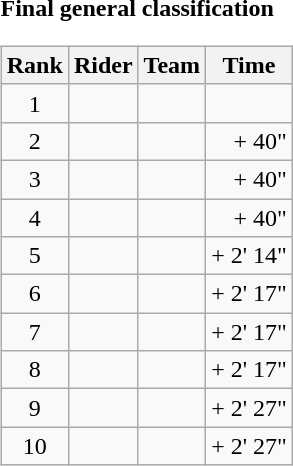<table>
<tr>
<td><strong>Final general classification</strong><br><table class="wikitable">
<tr>
<th scope="col">Rank</th>
<th scope="col">Rider</th>
<th scope="col">Team</th>
<th scope="col">Time</th>
</tr>
<tr>
<td style="text-align:center;">1</td>
<td></td>
<td></td>
<td style="text-align:right;"></td>
</tr>
<tr>
<td style="text-align:center;">2</td>
<td></td>
<td></td>
<td style="text-align:right;">+ 40"</td>
</tr>
<tr>
<td style="text-align:center;">3</td>
<td></td>
<td></td>
<td style="text-align:right;">+ 40"</td>
</tr>
<tr>
<td style="text-align:center;">4</td>
<td></td>
<td></td>
<td style="text-align:right;">+ 40"</td>
</tr>
<tr>
<td style="text-align:center;">5</td>
<td></td>
<td></td>
<td style="text-align:right;">+ 2' 14"</td>
</tr>
<tr>
<td style="text-align:center;">6</td>
<td></td>
<td></td>
<td style="text-align:right;">+ 2' 17"</td>
</tr>
<tr>
<td style="text-align:center;">7</td>
<td></td>
<td></td>
<td style="text-align:right;">+ 2' 17"</td>
</tr>
<tr>
<td style="text-align:center;">8</td>
<td></td>
<td></td>
<td style="text-align:right;">+ 2' 17"</td>
</tr>
<tr>
<td style="text-align:center;">9</td>
<td></td>
<td></td>
<td style="text-align:right;">+ 2' 27"</td>
</tr>
<tr>
<td style="text-align:center;">10</td>
<td></td>
<td></td>
<td style="text-align:right;">+ 2' 27"</td>
</tr>
</table>
</td>
</tr>
</table>
